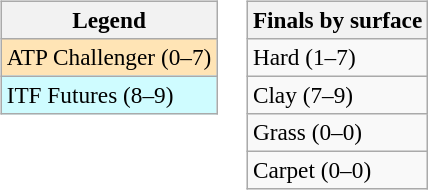<table>
<tr valign=top>
<td><br><table class=wikitable style=font-size:97%>
<tr>
<th>Legend</th>
</tr>
<tr bgcolor=moccasin>
<td>ATP Challenger (0–7)</td>
</tr>
<tr bgcolor=cffcff>
<td>ITF Futures (8–9)</td>
</tr>
</table>
</td>
<td><br><table class=wikitable style=font-size:97%>
<tr>
<th>Finals by surface</th>
</tr>
<tr>
<td>Hard (1–7)</td>
</tr>
<tr>
<td>Clay (7–9)</td>
</tr>
<tr>
<td>Grass (0–0)</td>
</tr>
<tr>
<td>Carpet (0–0)</td>
</tr>
</table>
</td>
</tr>
</table>
